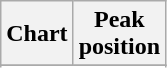<table class="wikitable plainrowheaders">
<tr>
<th>Chart</th>
<th>Peak<br>position</th>
</tr>
<tr>
</tr>
<tr>
</tr>
<tr>
</tr>
</table>
